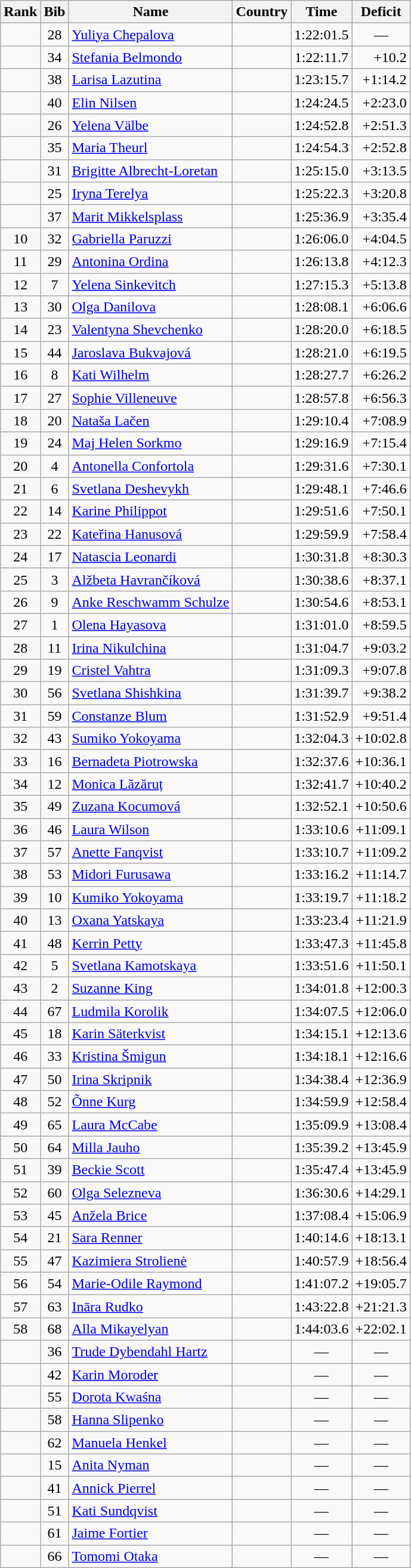<table class="wikitable sortable" style="text-align:center">
<tr>
<th>Rank</th>
<th>Bib</th>
<th>Name</th>
<th>Country</th>
<th>Time</th>
<th>Deficit</th>
</tr>
<tr>
<td></td>
<td>28</td>
<td align="left"><a href='#'>Yuliya Chepalova</a></td>
<td align="left"></td>
<td>1:22:01.5</td>
<td>—</td>
</tr>
<tr>
<td></td>
<td>34</td>
<td align="left"><a href='#'>Stefania Belmondo</a></td>
<td align="left"></td>
<td>1:22:11.7</td>
<td align="right">+10.2</td>
</tr>
<tr>
<td></td>
<td>38</td>
<td align="left"><a href='#'>Larisa Lazutina</a></td>
<td align="left"></td>
<td>1:23:15.7</td>
<td align="right">+1:14.2</td>
</tr>
<tr>
<td></td>
<td>40</td>
<td align="left"><a href='#'>Elin Nilsen</a></td>
<td align="left"></td>
<td>1:24:24.5</td>
<td align="right">+2:23.0</td>
</tr>
<tr>
<td></td>
<td>26</td>
<td align="left"><a href='#'>Yelena Välbe</a></td>
<td align="left"></td>
<td>1:24:52.8</td>
<td align="right">+2:51.3</td>
</tr>
<tr>
<td></td>
<td>35</td>
<td align="left"><a href='#'>Maria Theurl</a></td>
<td align="left"></td>
<td>1:24:54.3</td>
<td align="right">+2:52.8</td>
</tr>
<tr>
<td></td>
<td>31</td>
<td align="left"><a href='#'>Brigitte Albrecht-Loretan</a></td>
<td align="left"></td>
<td>1:25:15.0</td>
<td align="right">+3:13.5</td>
</tr>
<tr>
<td></td>
<td>25</td>
<td align="left"><a href='#'>Iryna Terelya</a></td>
<td align="left"></td>
<td>1:25:22.3</td>
<td align="right">+3:20.8</td>
</tr>
<tr>
<td></td>
<td>37</td>
<td align="left"><a href='#'>Marit Mikkelsplass</a></td>
<td align="left"></td>
<td>1:25:36.9</td>
<td align="right">+3:35.4</td>
</tr>
<tr>
<td>10</td>
<td>32</td>
<td align="left"><a href='#'>Gabriella Paruzzi</a></td>
<td align="left"></td>
<td>1:26:06.0</td>
<td align="right">+4:04.5</td>
</tr>
<tr>
<td>11</td>
<td>29</td>
<td align="left"><a href='#'>Antonina Ordina</a></td>
<td align="left"></td>
<td>1:26:13.8</td>
<td align="right">+4:12.3</td>
</tr>
<tr>
<td>12</td>
<td>7</td>
<td align="left"><a href='#'>Yelena Sinkevitch</a></td>
<td align="left"></td>
<td>1:27:15.3</td>
<td align="right">+5:13.8</td>
</tr>
<tr>
<td>13</td>
<td>30</td>
<td align="left"><a href='#'>Olga Danilova</a></td>
<td align="left"></td>
<td>1:28:08.1</td>
<td align="right">+6:06.6</td>
</tr>
<tr>
<td>14</td>
<td>23</td>
<td align="left"><a href='#'>Valentyna Shevchenko</a></td>
<td align="left"></td>
<td>1:28:20.0</td>
<td align="right">+6:18.5</td>
</tr>
<tr>
<td>15</td>
<td>44</td>
<td align="left"><a href='#'>Jaroslava Bukvajová</a></td>
<td align="left"></td>
<td>1:28:21.0</td>
<td align="right">+6:19.5</td>
</tr>
<tr>
<td>16</td>
<td>8</td>
<td align="left"><a href='#'>Kati Wilhelm</a></td>
<td align="left"></td>
<td>1:28:27.7</td>
<td align="right">+6:26.2</td>
</tr>
<tr>
<td>17</td>
<td>27</td>
<td align="left"><a href='#'>Sophie Villeneuve</a></td>
<td align="left"></td>
<td>1:28:57.8</td>
<td align="right">+6:56.3</td>
</tr>
<tr>
<td>18</td>
<td>20</td>
<td align="left"><a href='#'>Nataša Lačen</a></td>
<td align="left"></td>
<td>1:29:10.4</td>
<td align="right">+7:08.9</td>
</tr>
<tr>
<td>19</td>
<td>24</td>
<td align="left"><a href='#'>Maj Helen Sorkmo</a></td>
<td align="left"></td>
<td>1:29:16.9</td>
<td align="right">+7:15.4</td>
</tr>
<tr>
<td>20</td>
<td>4</td>
<td align="left"><a href='#'>Antonella Confortola</a></td>
<td align="left"></td>
<td>1:29:31.6</td>
<td align="right">+7:30.1</td>
</tr>
<tr>
<td>21</td>
<td>6</td>
<td align="left"><a href='#'>Svetlana Deshevykh</a></td>
<td align="left"></td>
<td>1:29:48.1</td>
<td align="right">+7:46.6</td>
</tr>
<tr>
<td>22</td>
<td>14</td>
<td align="left"><a href='#'>Karine Philippot</a></td>
<td align="left"></td>
<td>1:29:51.6</td>
<td align="right">+7:50.1</td>
</tr>
<tr>
<td>23</td>
<td>22</td>
<td align="left"><a href='#'>Kateřina Hanusová</a></td>
<td align="left"></td>
<td>1:29:59.9</td>
<td align="right">+7:58.4</td>
</tr>
<tr>
<td>24</td>
<td>17</td>
<td align="left"><a href='#'>Natascia Leonardi</a></td>
<td align="left"></td>
<td>1:30:31.8</td>
<td align="right">+8:30.3</td>
</tr>
<tr>
<td>25</td>
<td>3</td>
<td align="left"><a href='#'>Alžbeta Havrančíková</a></td>
<td align="left"></td>
<td>1:30:38.6</td>
<td align="right">+8:37.1</td>
</tr>
<tr>
<td>26</td>
<td>9</td>
<td align="left"><a href='#'>Anke Reschwamm Schulze</a></td>
<td align="left"></td>
<td>1:30:54.6</td>
<td align="right">+8:53.1</td>
</tr>
<tr>
<td>27</td>
<td>1</td>
<td align="left"><a href='#'>Olena Hayasova</a></td>
<td align="left"></td>
<td>1:31:01.0</td>
<td align="right">+8:59.5</td>
</tr>
<tr>
<td>28</td>
<td>11</td>
<td align="left"><a href='#'>Irina Nikulchina</a></td>
<td align="left"></td>
<td>1:31:04.7</td>
<td align="right">+9:03.2</td>
</tr>
<tr>
<td>29</td>
<td>19</td>
<td align="left"><a href='#'>Cristel Vahtra</a></td>
<td align="left"></td>
<td>1:31:09.3</td>
<td align="right">+9:07.8</td>
</tr>
<tr>
<td>30</td>
<td>56</td>
<td align="left"><a href='#'>Svetlana Shishkina</a></td>
<td align="left"></td>
<td>1:31:39.7</td>
<td align="right">+9:38.2</td>
</tr>
<tr>
<td>31</td>
<td>59</td>
<td align="left"><a href='#'>Constanze Blum</a></td>
<td align="left"></td>
<td>1:31:52.9</td>
<td align="right">+9:51.4</td>
</tr>
<tr>
<td>32</td>
<td>43</td>
<td align="left"><a href='#'>Sumiko Yokoyama</a></td>
<td align="left"></td>
<td>1:32:04.3</td>
<td align="right">+10:02.8</td>
</tr>
<tr>
<td>33</td>
<td>16</td>
<td align="left"><a href='#'>Bernadeta Piotrowska</a></td>
<td align="left"></td>
<td>1:32:37.6</td>
<td align="right">+10:36.1</td>
</tr>
<tr>
<td>34</td>
<td>12</td>
<td align="left"><a href='#'>Monica Lăzăruț</a></td>
<td align="left"></td>
<td>1:32:41.7</td>
<td align="right">+10:40.2</td>
</tr>
<tr>
<td>35</td>
<td>49</td>
<td align="left"><a href='#'>Zuzana Kocumová</a></td>
<td align="left"></td>
<td>1:32:52.1</td>
<td align="right">+10:50.6</td>
</tr>
<tr>
<td>36</td>
<td>46</td>
<td align="left"><a href='#'>Laura Wilson</a></td>
<td align="left"></td>
<td>1:33:10.6</td>
<td align="right">+11:09.1</td>
</tr>
<tr>
<td>37</td>
<td>57</td>
<td align="left"><a href='#'>Anette Fanqvist</a></td>
<td align="left"></td>
<td>1:33:10.7</td>
<td align="right">+11:09.2</td>
</tr>
<tr>
<td>38</td>
<td>53</td>
<td align="left"><a href='#'>Midori Furusawa</a></td>
<td align="left"></td>
<td>1:33:16.2</td>
<td align="right">+11:14.7</td>
</tr>
<tr>
<td>39</td>
<td>10</td>
<td align="left"><a href='#'>Kumiko Yokoyama</a></td>
<td align="left"></td>
<td>1:33:19.7</td>
<td align="right">+11:18.2</td>
</tr>
<tr>
<td>40</td>
<td>13</td>
<td align="left"><a href='#'>Oxana Yatskaya</a></td>
<td align="left"></td>
<td>1:33:23.4</td>
<td align="right">+11:21.9</td>
</tr>
<tr>
<td>41</td>
<td>48</td>
<td align="left"><a href='#'>Kerrin Petty</a></td>
<td align="left"></td>
<td>1:33:47.3</td>
<td align="right">+11:45.8</td>
</tr>
<tr>
<td>42</td>
<td>5</td>
<td align="left"><a href='#'>Svetlana Kamotskaya</a></td>
<td align="left"></td>
<td>1:33:51.6</td>
<td align="right">+11:50.1</td>
</tr>
<tr>
<td>43</td>
<td>2</td>
<td align="left"><a href='#'>Suzanne King</a></td>
<td align="left"></td>
<td>1:34:01.8</td>
<td align="right">+12:00.3</td>
</tr>
<tr>
<td>44</td>
<td>67</td>
<td align="left"><a href='#'>Ludmila Korolik</a></td>
<td align="left"></td>
<td>1:34:07.5</td>
<td align="right">+12:06.0</td>
</tr>
<tr>
<td>45</td>
<td>18</td>
<td align="left"><a href='#'>Karin Säterkvist</a></td>
<td align="left"></td>
<td>1:34:15.1</td>
<td align="right">+12:13.6</td>
</tr>
<tr>
<td>46</td>
<td>33</td>
<td align="left"><a href='#'>Kristina Šmigun</a></td>
<td align="left"></td>
<td>1:34:18.1</td>
<td align="right">+12:16.6</td>
</tr>
<tr>
<td>47</td>
<td>50</td>
<td align="left"><a href='#'>Irina Skripnik</a></td>
<td align="left"></td>
<td>1:34:38.4</td>
<td align="right">+12:36.9</td>
</tr>
<tr>
<td>48</td>
<td>52</td>
<td align="left"><a href='#'>Õnne Kurg</a></td>
<td align="left"></td>
<td>1:34:59.9</td>
<td align="right">+12:58.4</td>
</tr>
<tr>
<td>49</td>
<td>65</td>
<td align="left"><a href='#'>Laura McCabe</a></td>
<td align="left"></td>
<td>1:35:09.9</td>
<td align="right">+13:08.4</td>
</tr>
<tr>
<td>50</td>
<td>64</td>
<td align="left"><a href='#'>Milla Jauho</a></td>
<td align="left"></td>
<td>1:35:39.2</td>
<td align="right">+13:45.9</td>
</tr>
<tr>
<td>51</td>
<td>39</td>
<td align="left"><a href='#'>Beckie Scott</a></td>
<td align="left"></td>
<td>1:35:47.4</td>
<td align="right">+13:45.9</td>
</tr>
<tr>
<td>52</td>
<td>60</td>
<td align="left"><a href='#'>Olga Selezneva</a></td>
<td align="left"></td>
<td>1:36:30.6</td>
<td align="right">+14:29.1</td>
</tr>
<tr>
<td>53</td>
<td>45</td>
<td align="left"><a href='#'>Anžela Brice</a></td>
<td align="left"></td>
<td>1:37:08.4</td>
<td align="right">+15:06.9</td>
</tr>
<tr>
<td>54</td>
<td>21</td>
<td align="left"><a href='#'>Sara Renner</a></td>
<td align="left"></td>
<td>1:40:14.6</td>
<td align="right">+18:13.1</td>
</tr>
<tr>
<td>55</td>
<td>47</td>
<td align="left"><a href='#'>Kazimiera Strolienė</a></td>
<td align="left"></td>
<td>1:40:57.9</td>
<td align="right">+18:56.4</td>
</tr>
<tr>
<td>56</td>
<td>54</td>
<td align="left"><a href='#'>Marie-Odile Raymond</a></td>
<td align="left"></td>
<td>1:41:07.2</td>
<td align="right">+19:05.7</td>
</tr>
<tr>
<td>57</td>
<td>63</td>
<td align="left"><a href='#'>Ināra Rudko</a></td>
<td align="left"></td>
<td>1:43:22.8</td>
<td align="right">+21:21.3</td>
</tr>
<tr>
<td>58</td>
<td>68</td>
<td align="left"><a href='#'>Alla Mikayelyan</a></td>
<td align="left"></td>
<td>1:44:03.6</td>
<td align="right">+22:02.1</td>
</tr>
<tr>
<td></td>
<td>36</td>
<td align="left"><a href='#'>Trude Dybendahl Hartz</a></td>
<td align="left"></td>
<td>—</td>
<td>—</td>
</tr>
<tr>
<td></td>
<td>42</td>
<td align="left"><a href='#'>Karin Moroder</a></td>
<td align="left"></td>
<td>—</td>
<td>—</td>
</tr>
<tr>
<td></td>
<td>55</td>
<td align="left"><a href='#'>Dorota Kwaśna</a></td>
<td align="left"></td>
<td>—</td>
<td>—</td>
</tr>
<tr>
<td></td>
<td>58</td>
<td align="left"><a href='#'>Hanna Slipenko</a></td>
<td align="left"></td>
<td>—</td>
<td>—</td>
</tr>
<tr>
<td></td>
<td>62</td>
<td align="left"><a href='#'>Manuela Henkel</a></td>
<td align="left"></td>
<td>—</td>
<td>—</td>
</tr>
<tr>
<td></td>
<td>15</td>
<td align="left"><a href='#'>Anita Nyman</a></td>
<td align="left"></td>
<td>—</td>
<td>—</td>
</tr>
<tr>
<td></td>
<td>41</td>
<td align="left"><a href='#'>Annick Pierrel</a></td>
<td align="left"></td>
<td>—</td>
<td>—</td>
</tr>
<tr>
<td></td>
<td>51</td>
<td align="left"><a href='#'>Kati Sundqvist</a></td>
<td align="left"></td>
<td>—</td>
<td>—</td>
</tr>
<tr>
<td></td>
<td>61</td>
<td align="left"><a href='#'>Jaime Fortier</a></td>
<td align="left"></td>
<td>—</td>
<td>—</td>
</tr>
<tr>
<td></td>
<td>66</td>
<td align="left"><a href='#'>Tomomi Otaka</a></td>
<td align="left"></td>
<td>—</td>
<td>—</td>
</tr>
</table>
